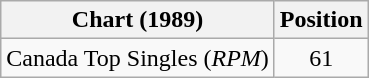<table class="wikitable sortable">
<tr>
<th align="left">Chart (1989)</th>
<th align="center">Position</th>
</tr>
<tr>
<td>Canada Top Singles (<em>RPM</em>)</td>
<td style="text-align:center;">61</td>
</tr>
</table>
